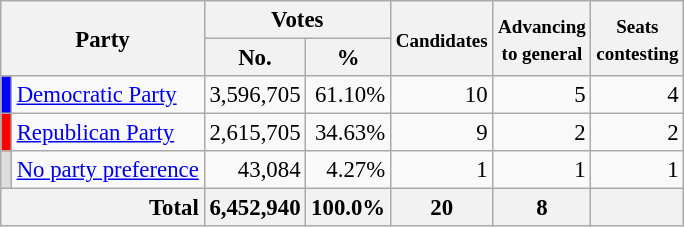<table class="wikitable" style="font-size: 95%;">
<tr>
<th colspan=2 rowspan=2>Party</th>
<th colspan=2>Votes</th>
<th rowspan=2><small>Candidates</small></th>
<th rowspan=2><small>Advancing<br>to general</small></th>
<th rowspan=2><small>Seats<br>contesting</small></th>
</tr>
<tr>
<th>No.</th>
<th>%</th>
</tr>
<tr>
<th style="background:#00f"></th>
<td align=left><a href='#'>Democratic Party</a></td>
<td align=right>3,596,705</td>
<td align=right>61.10%</td>
<td align=right>10</td>
<td align=right>5</td>
<td align=right>4</td>
</tr>
<tr>
<th style="background:#f00"></th>
<td align=left><a href='#'>Republican Party</a></td>
<td align=right>2,615,705</td>
<td align=right>34.63%</td>
<td align=right>9</td>
<td align=right>2</td>
<td align=right>2</td>
</tr>
<tr>
<th style="background:#dddddd"></th>
<td align=left><a href='#'>No party preference</a></td>
<td align=right>43,084</td>
<td align=right>4.27%</td>
<td align=right>1</td>
<td align=right>1</td>
<td align=right>1</td>
</tr>
<tr style="background:#eee;">
<th colspan="2" style="text-align:right;">Total</th>
<th align=right>6,452,940</th>
<th align=right>100.0%</th>
<th align=right>20</th>
<th align=right>8</th>
<th align=right></th>
</tr>
</table>
